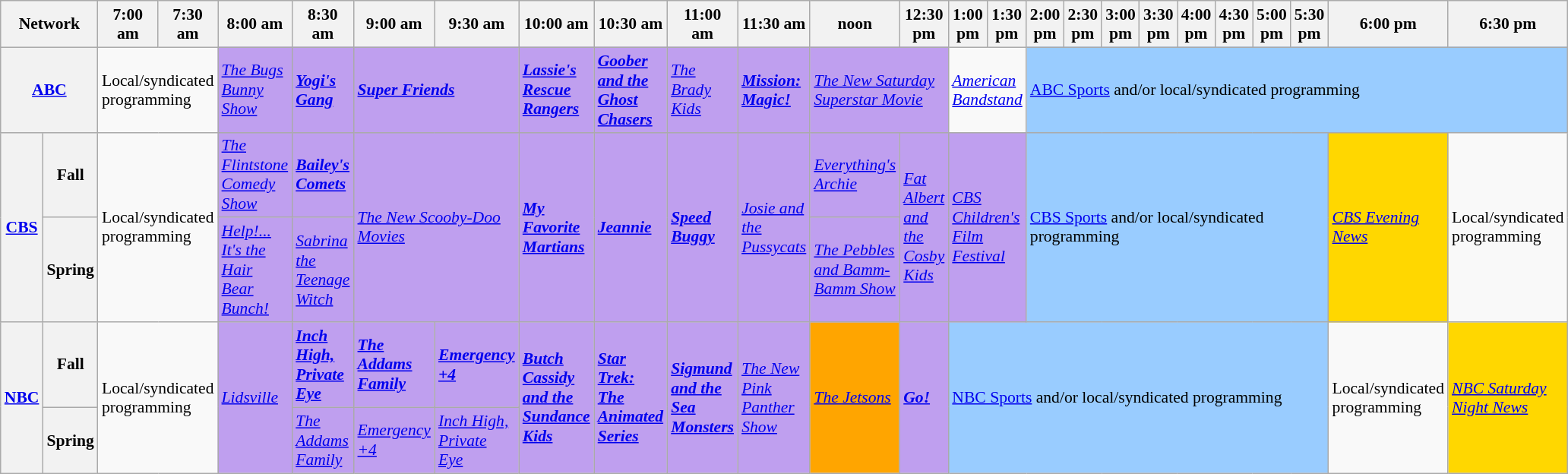<table class=wikitable style="font-size:90%">
<tr>
<th width="1.5%" bgcolor="#C0C0C0" colspan="2">Network</th>
<th width="4%" bgcolor="#C0C0C0">7:00 am</th>
<th width="4%" bgcolor="#C0C0C0">7:30 am</th>
<th width="4%" bgcolor="#C0C0C0">8:00 am</th>
<th width="4%" bgcolor="#C0C0C0">8:30 am</th>
<th width="4%" bgcolor="#C0C0C0">9:00 am</th>
<th width="4%" bgcolor="#C0C0C0">9:30 am</th>
<th width="4%" bgcolor="#C0C0C0">10:00 am</th>
<th width="4%" bgcolor="#C0C0C0">10:30 am</th>
<th width="4%" bgcolor="#C0C0C0">11:00 am</th>
<th width="4%" bgcolor="#C0C0C0">11:30 am</th>
<th width="4%" bgcolor="#C0C0C0">noon</th>
<th width="4%" bgcolor="#C0C0C0">12:30 pm</th>
<th width="4%" bgcolor="#C0C0C0">1:00 pm</th>
<th width="4%" bgcolor="#C0C0C0">1:30 pm</th>
<th width="4%" bgcolor="#C0C0C0">2:00 pm</th>
<th width="4%" bgcolor="#C0C0C0">2:30 pm</th>
<th width="4%" bgcolor="#C0C0C0">3:00 pm</th>
<th width="4%" bgcolor="#C0C0C0">3:30 pm</th>
<th width="4%" bgcolor="#C0C0C0">4:00 pm</th>
<th width="4%" bgcolor="#C0C0C0">4:30 pm</th>
<th width="4%" bgcolor="#C0C0C0">5:00 pm</th>
<th width="4%" bgcolor="#C0C0C0">5:30 pm</th>
<th width="4%" bgcolor="#C0C0C0">6:00 pm</th>
<th width="4%" bgcolor="#C0C0C0">6:30 pm</th>
</tr>
<tr>
<th colspan="2" bgcolor="#C0C0C0"><a href='#'>ABC</a></th>
<td colspan="2">Local/syndicated programming</td>
<td bgcolor="bf9fef"><em><a href='#'>The Bugs Bunny Show</a></em></td>
<td bgcolor="bf9fef"><strong><em><a href='#'>Yogi's Gang</a></em></strong></td>
<td colspan="2" bgcolor="bf9fef"><strong><em><a href='#'>Super Friends</a></em></strong></td>
<td bgcolor="bf9fef"><strong><em><a href='#'>Lassie's Rescue Rangers</a></em></strong></td>
<td bgcolor="bf9fef"><strong><em><a href='#'>Goober and the Ghost Chasers</a></em></strong></td>
<td bgcolor="bf9fef"><em><a href='#'>The Brady Kids</a></em></td>
<td bgcolor="bf9fef"><strong><em><a href='#'>Mission: Magic!</a></em></strong></td>
<td colspan="2" bgcolor="bf9fef"><em><a href='#'>The New Saturday Superstar Movie</a></em></td>
<td colspan="2"><em><a href='#'>American Bandstand</a></em></td>
<td colspan="10" bgcolor="99ccff"><a href='#'>ABC Sports</a> and/or local/syndicated programming</td>
</tr>
<tr>
<th rowspan="2" bgcolor="#C0C0C0"><a href='#'>CBS</a></th>
<th>Fall</th>
<td colspan="2" rowspan="2">Local/syndicated programming</td>
<td bgcolor="bf9fef"><em><a href='#'>The Flintstone Comedy Show</a></em></td>
<td bgcolor="bf9fef"><strong><em><a href='#'>Bailey's Comets</a></em></strong></td>
<td colspan="2" rowspan="2" bgcolor="bf9fef"><em><a href='#'>The New Scooby-Doo Movies</a></em></td>
<td rowspan="2" bgcolor="bf9fef"><strong><em><a href='#'>My Favorite Martians</a></em></strong></td>
<td rowspan="2" bgcolor="bf9fef"><strong><em><a href='#'>Jeannie</a></em></strong></td>
<td rowspan="2" bgcolor="bf9fef"><strong><em><a href='#'>Speed Buggy</a></em></strong></td>
<td rowspan="2" bgcolor="bf9fef"><em><a href='#'>Josie and the Pussycats</a></em> </td>
<td bgcolor="bf9fef"><em><a href='#'>Everything's Archie</a></em> </td>
<td rowspan="2" bgcolor="bf9fef"><em><a href='#'>Fat Albert and the Cosby Kids</a></em></td>
<td colspan="2" rowspan="2" bgcolor="bf9fef"><em><a href='#'>CBS Children's Film Festival</a></em></td>
<td colspan="8" rowspan="2" bgcolor="99ccff"><a href='#'>CBS Sports</a> and/or local/syndicated programming</td>
<td rowspan="2" bgcolor="gold"><em><a href='#'>CBS Evening News</a></em></td>
<td rowspan="2">Local/syndicated programming</td>
</tr>
<tr>
<th>Spring</th>
<td bgcolor="bf9fef"><em><a href='#'>Help!... It's the Hair Bear Bunch!</a></em> </td>
<td bgcolor="bf9fef"><em><a href='#'>Sabrina the Teenage Witch</a></em> </td>
<td bgcolor="bf9fef"><em><a href='#'>The Pebbles and Bamm-Bamm Show</a></em> </td>
</tr>
<tr>
<th rowspan="2" bgcolor="#C0C0C0"><a href='#'>NBC</a></th>
<th>Fall</th>
<td colspan="2" rowspan="2">Local/syndicated programming</td>
<td rowspan="2" bgcolor="bf9fef"><em><a href='#'>Lidsville</a></em> </td>
<td bgcolor="bf9fef"><strong><em><a href='#'>Inch High, Private Eye</a></em></strong></td>
<td bgcolor="bf9fef"><strong><em><a href='#'>The Addams Family</a></em></strong></td>
<td bgcolor="bf9fef"><strong><em><a href='#'>Emergency +4</a></em></strong></td>
<td rowspan="2" bgcolor="bf9fef"><strong><em><a href='#'>Butch Cassidy and the Sundance Kids</a></em></strong></td>
<td rowspan="2" bgcolor="bf9fef"><strong><em><a href='#'>Star Trek: The Animated Series</a></em></strong></td>
<td rowspan="2" bgcolor="bf9fef"><strong><em><a href='#'>Sigmund and the Sea Monsters</a></em></strong></td>
<td bgcolor="bf9fef" rowspan=2><em><a href='#'>The New Pink Panther Show</a></em></td>
<td rowspan="2" bgcolor="orange"><em><a href='#'>The Jetsons</a></em> </td>
<td rowspan="2" bgcolor="bf9fef"><strong><em><a href='#'>Go!</a></em></strong></td>
<td colspan="10" rowspan="2" bgcolor="99ccff"><a href='#'>NBC Sports</a> and/or local/syndicated programming</td>
<td rowspan="2">Local/syndicated programming</td>
<td rowspan="2" bgcolor="gold"><em><a href='#'>NBC Saturday Night News</a></em></td>
</tr>
<tr>
<th>Spring</th>
<td bgcolor="bf9fef"><em><a href='#'>The Addams Family</a></em></td>
<td bgcolor="bf9fef"><em><a href='#'>Emergency +4</a></em></td>
<td bgcolor="bf9fef"><em><a href='#'>Inch High, Private Eye</a></em></td>
</tr>
</table>
